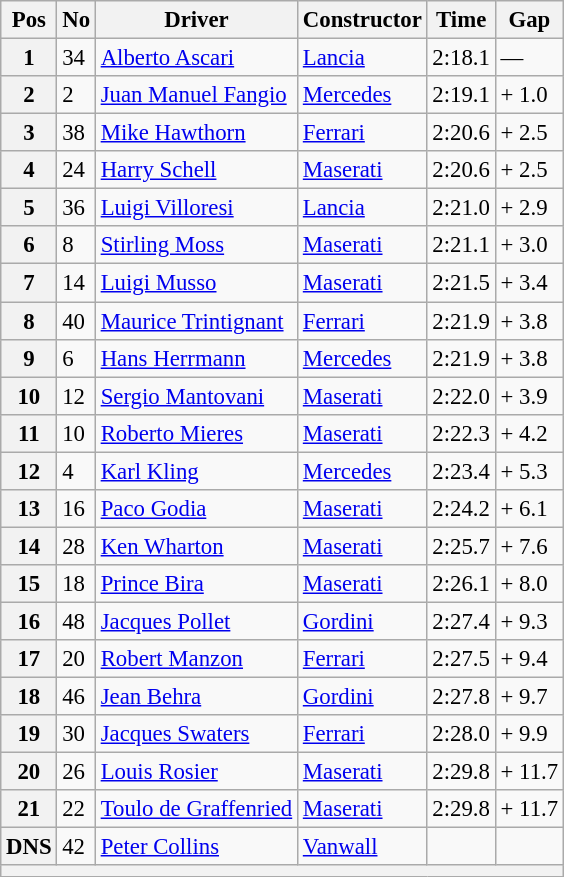<table class="wikitable sortable" style="font-size: 95%;">
<tr>
<th>Pos</th>
<th>No</th>
<th>Driver</th>
<th>Constructor</th>
<th>Time</th>
<th>Gap</th>
</tr>
<tr>
<th>1</th>
<td>34</td>
<td> <a href='#'>Alberto Ascari</a></td>
<td><a href='#'>Lancia</a></td>
<td>2:18.1</td>
<td>—</td>
</tr>
<tr>
<th>2</th>
<td>2</td>
<td> <a href='#'>Juan Manuel Fangio</a></td>
<td><a href='#'>Mercedes</a></td>
<td>2:19.1</td>
<td>+ 1.0</td>
</tr>
<tr>
<th>3</th>
<td>38</td>
<td> <a href='#'>Mike Hawthorn</a></td>
<td><a href='#'>Ferrari</a></td>
<td>2:20.6</td>
<td>+ 2.5</td>
</tr>
<tr>
<th>4</th>
<td>24</td>
<td> <a href='#'>Harry Schell</a></td>
<td><a href='#'>Maserati</a></td>
<td>2:20.6</td>
<td>+ 2.5</td>
</tr>
<tr>
<th>5</th>
<td>36</td>
<td> <a href='#'>Luigi Villoresi</a></td>
<td><a href='#'>Lancia</a></td>
<td>2:21.0</td>
<td>+ 2.9</td>
</tr>
<tr>
<th>6</th>
<td>8</td>
<td> <a href='#'>Stirling Moss</a></td>
<td><a href='#'>Maserati</a></td>
<td>2:21.1</td>
<td>+ 3.0</td>
</tr>
<tr>
<th>7</th>
<td>14</td>
<td> <a href='#'>Luigi Musso</a></td>
<td><a href='#'>Maserati</a></td>
<td>2:21.5</td>
<td>+ 3.4</td>
</tr>
<tr>
<th>8</th>
<td>40</td>
<td> <a href='#'>Maurice Trintignant</a></td>
<td><a href='#'>Ferrari</a></td>
<td>2:21.9</td>
<td>+ 3.8</td>
</tr>
<tr>
<th>9</th>
<td>6</td>
<td> <a href='#'>Hans Herrmann</a></td>
<td><a href='#'>Mercedes</a></td>
<td>2:21.9</td>
<td>+ 3.8</td>
</tr>
<tr>
<th>10</th>
<td>12</td>
<td> <a href='#'>Sergio Mantovani</a></td>
<td><a href='#'>Maserati</a></td>
<td>2:22.0</td>
<td>+ 3.9</td>
</tr>
<tr>
<th>11</th>
<td>10</td>
<td> <a href='#'>Roberto Mieres</a></td>
<td><a href='#'>Maserati</a></td>
<td>2:22.3</td>
<td>+ 4.2</td>
</tr>
<tr>
<th>12</th>
<td>4</td>
<td> <a href='#'>Karl Kling</a></td>
<td><a href='#'>Mercedes</a></td>
<td>2:23.4</td>
<td>+ 5.3</td>
</tr>
<tr>
<th>13</th>
<td>16</td>
<td> <a href='#'>Paco Godia</a></td>
<td><a href='#'>Maserati</a></td>
<td>2:24.2</td>
<td>+ 6.1</td>
</tr>
<tr>
<th>14</th>
<td>28</td>
<td> <a href='#'>Ken Wharton</a></td>
<td><a href='#'>Maserati</a></td>
<td>2:25.7</td>
<td>+ 7.6</td>
</tr>
<tr>
<th>15</th>
<td>18</td>
<td> <a href='#'>Prince Bira</a></td>
<td><a href='#'>Maserati</a></td>
<td>2:26.1</td>
<td>+ 8.0</td>
</tr>
<tr>
<th>16</th>
<td>48</td>
<td> <a href='#'>Jacques Pollet</a></td>
<td><a href='#'>Gordini</a></td>
<td>2:27.4</td>
<td>+ 9.3</td>
</tr>
<tr>
<th>17</th>
<td>20</td>
<td> <a href='#'>Robert Manzon</a></td>
<td><a href='#'>Ferrari</a></td>
<td>2:27.5</td>
<td>+ 9.4</td>
</tr>
<tr>
<th>18</th>
<td>46</td>
<td> <a href='#'>Jean Behra</a></td>
<td><a href='#'>Gordini</a></td>
<td>2:27.8</td>
<td>+ 9.7</td>
</tr>
<tr>
<th>19</th>
<td>30</td>
<td> <a href='#'>Jacques Swaters</a></td>
<td><a href='#'>Ferrari</a></td>
<td>2:28.0</td>
<td>+ 9.9</td>
</tr>
<tr>
<th>20</th>
<td>26</td>
<td> <a href='#'>Louis Rosier</a></td>
<td><a href='#'>Maserati</a></td>
<td>2:29.8</td>
<td>+ 11.7</td>
</tr>
<tr>
<th>21</th>
<td>22</td>
<td> <a href='#'>Toulo de Graffenried</a></td>
<td><a href='#'>Maserati</a></td>
<td>2:29.8</td>
<td>+ 11.7</td>
</tr>
<tr>
<th>DNS</th>
<td>42</td>
<td> <a href='#'>Peter Collins</a></td>
<td><a href='#'>Vanwall</a></td>
<td></td>
<td></td>
</tr>
<tr>
<th colspan="7"></th>
</tr>
</table>
